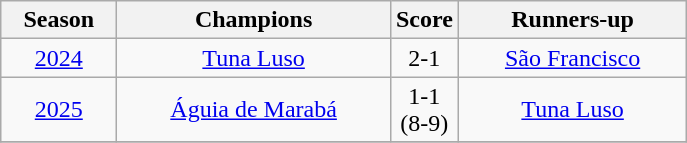<table class="wikitable" style="text-align:center; margin-left:1em;">
<tr>
<th style="width:70px">Season</th>
<th style="width:175px">Champions</th>
<th style="widht:70px">Score</th>
<th style="width:145px">Runners-up</th>
</tr>
<tr>
<td><a href='#'>2024</a></td>
<td><a href='#'>Tuna Luso</a></td>
<td>2-1</td>
<td><a href='#'>São Francisco</a></td>
</tr>
<tr>
<td><a href='#'>2025</a></td>
<td><a href='#'>Águia de Marabá</a></td>
<td>1-1<br>(8-9)</td>
<td><a href='#'>Tuna Luso</a></td>
</tr>
<tr>
</tr>
</table>
